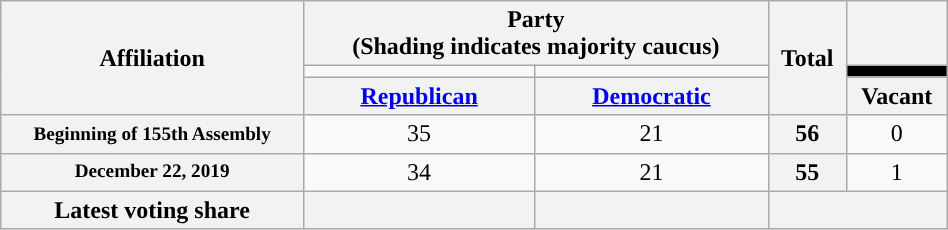<table class="wikitable" style="text-align:center; width:50%">
<tr>
<th rowspan="3">Affiliation</th>
<th colspan="2">Party<div>(Shading indicates majority caucus)</div></th>
<th rowspan="3">Total</th>
<th></th>
</tr>
<tr style="height:5px">
<td style="background-color:"></td>
<td style="background-color:"></td>
<td style="background: black"></td>
</tr>
<tr>
<th><a href='#'>Republican</a></th>
<th><a href='#'>Democratic</a></th>
<th>Vacant</th>
</tr>
<tr>
<th nowrap="" style="font-size:80%">Beginning of 155th Assembly</th>
<td>35</td>
<td>21</td>
<th>56</th>
<td>0</td>
</tr>
<tr>
<th nowrap="" style="font-size:80%">December 22, 2019</th>
<td>34</td>
<td>21</td>
<th>55</th>
<td>1</td>
</tr>
<tr>
<th>Latest voting share</th>
<th></th>
<th></th>
<th colspan="2"></th>
</tr>
</table>
